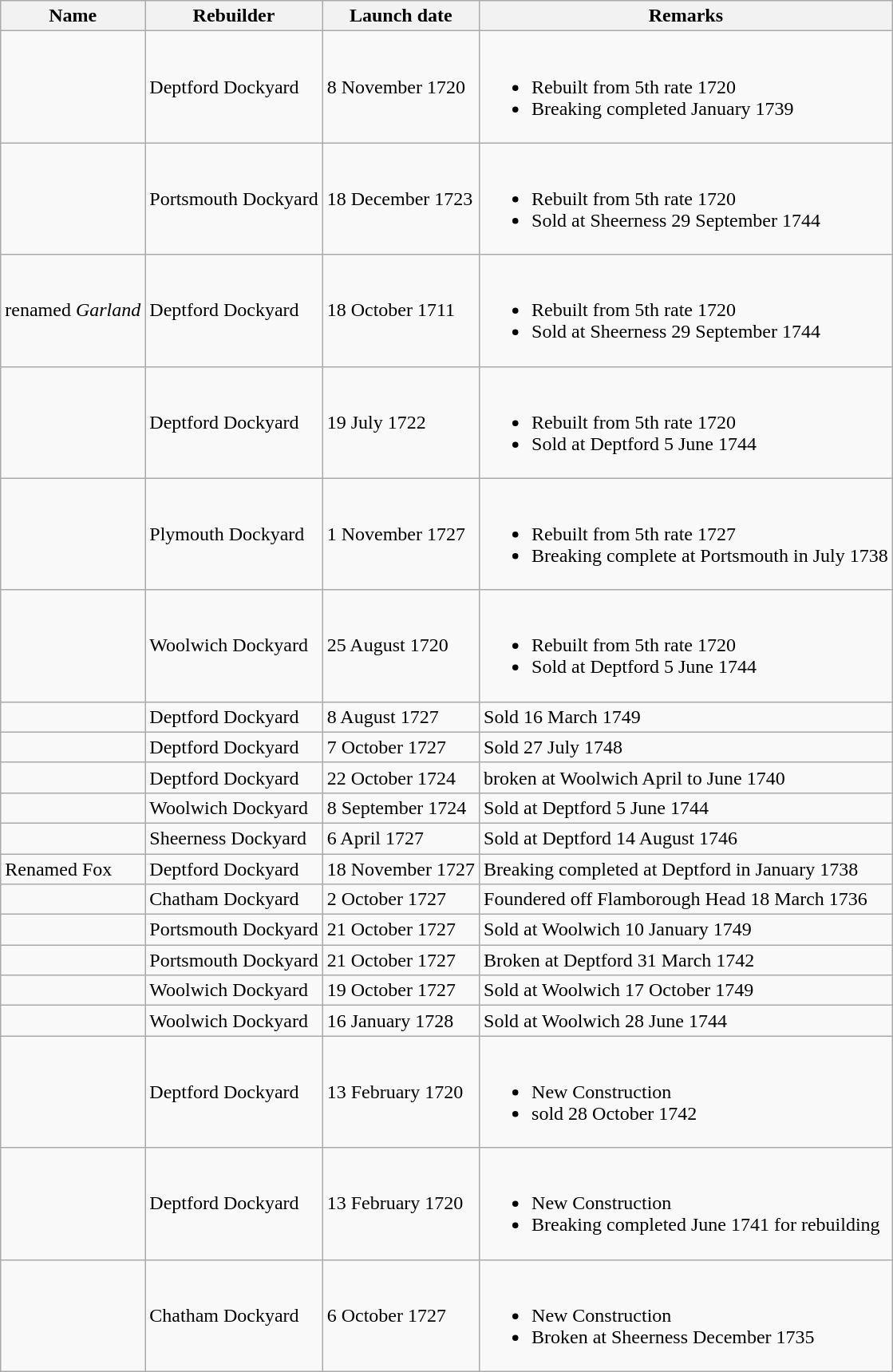<table class="wikitable">
<tr>
<th>Name</th>
<th>Rebuilder</th>
<th>Launch date</th>
<th>Remarks</th>
</tr>
<tr>
<td></td>
<td>Deptford Dockyard</td>
<td>8 November 1720</td>
<td><br><ul><li>Rebuilt from 5th rate 1720</li><li>Breaking completed January 1739</li></ul></td>
</tr>
<tr>
<td></td>
<td>Portsmouth Dockyard</td>
<td>18 December 1723</td>
<td><br><ul><li>Rebuilt from 5th rate 1720</li><li>Sold at Sheerness 29 September 1744</li></ul></td>
</tr>
<tr>
<td> renamed <em>Garland</em></td>
<td>Deptford Dockyard</td>
<td>18 October 1711</td>
<td><br><ul><li>Rebuilt from 5th rate 1720</li><li>Sold at Sheerness 29 September 1744</li></ul></td>
</tr>
<tr>
<td></td>
<td>Deptford Dockyard</td>
<td>19 July 1722</td>
<td><br><ul><li>Rebuilt from 5th rate 1720</li><li>Sold at Deptford 5 June 1744</li></ul></td>
</tr>
<tr>
<td></td>
<td>Plymouth Dockyard</td>
<td>1 November 1727</td>
<td><br><ul><li>Rebuilt from 5th rate 1727</li><li>Breaking complete at Portsmouth in July 1738</li></ul></td>
</tr>
<tr>
<td></td>
<td>Woolwich Dockyard</td>
<td>25 August 1720</td>
<td><br><ul><li>Rebuilt from 5th rate 1720</li><li>Sold at Deptford 5 June 1744</li></ul></td>
</tr>
<tr>
<td></td>
<td>Deptford Dockyard</td>
<td>8 August 1727</td>
<td>Sold 16 March 1749</td>
</tr>
<tr>
<td></td>
<td>Deptford Dockyard</td>
<td>7 October 1727</td>
<td>Sold 27 July 1748</td>
</tr>
<tr>
<td></td>
<td>Deptford Dockyard</td>
<td>22 October 1724</td>
<td>broken at Woolwich April to June 1740</td>
</tr>
<tr>
<td></td>
<td>Woolwich Dockyard</td>
<td>8 September 1724</td>
<td>Sold at Deptford 5 June 1744</td>
</tr>
<tr>
<td></td>
<td>Sheerness Dockyard</td>
<td>6 April 1727</td>
<td>Sold at Deptford 14 August 1746</td>
</tr>
<tr>
<td> Renamed Fox</td>
<td>Deptford Dockyard</td>
<td>18 November 1727</td>
<td>Breaking completed at Deptford in January 1738</td>
</tr>
<tr>
<td></td>
<td>Chatham Dockyard</td>
<td>2 October 1727</td>
<td>Foundered off Flamborough Head 18 March 1736</td>
</tr>
<tr>
<td></td>
<td>Portsmouth Dockyard</td>
<td>21 October 1727</td>
<td>Sold at Woolwich 10 January 1749</td>
</tr>
<tr>
<td></td>
<td>Portsmouth Dockyard</td>
<td>21 October 1727</td>
<td>Broken at Deptford 31 March 1742</td>
</tr>
<tr>
<td></td>
<td>Woolwich Dockyard</td>
<td>19 October 1727</td>
<td>Sold at Woolwich 17 October 1749</td>
</tr>
<tr>
<td></td>
<td>Woolwich Dockyard</td>
<td>16 January 1728</td>
<td>Sold at Woolwich 28 June 1744</td>
</tr>
<tr>
<td></td>
<td>Deptford Dockyard</td>
<td>13 February 1720</td>
<td><br><ul><li>New Construction</li><li>sold 28 October 1742</li></ul></td>
</tr>
<tr>
<td></td>
<td>Deptford Dockyard</td>
<td>13 February 1720</td>
<td><br><ul><li>New Construction</li><li>Breaking completed June 1741 for rebuilding</li></ul></td>
</tr>
<tr>
<td></td>
<td>Chatham Dockyard</td>
<td>6 October 1727</td>
<td><br><ul><li>New Construction</li><li>Broken at Sheerness December 1735</li></ul></td>
</tr>
</table>
